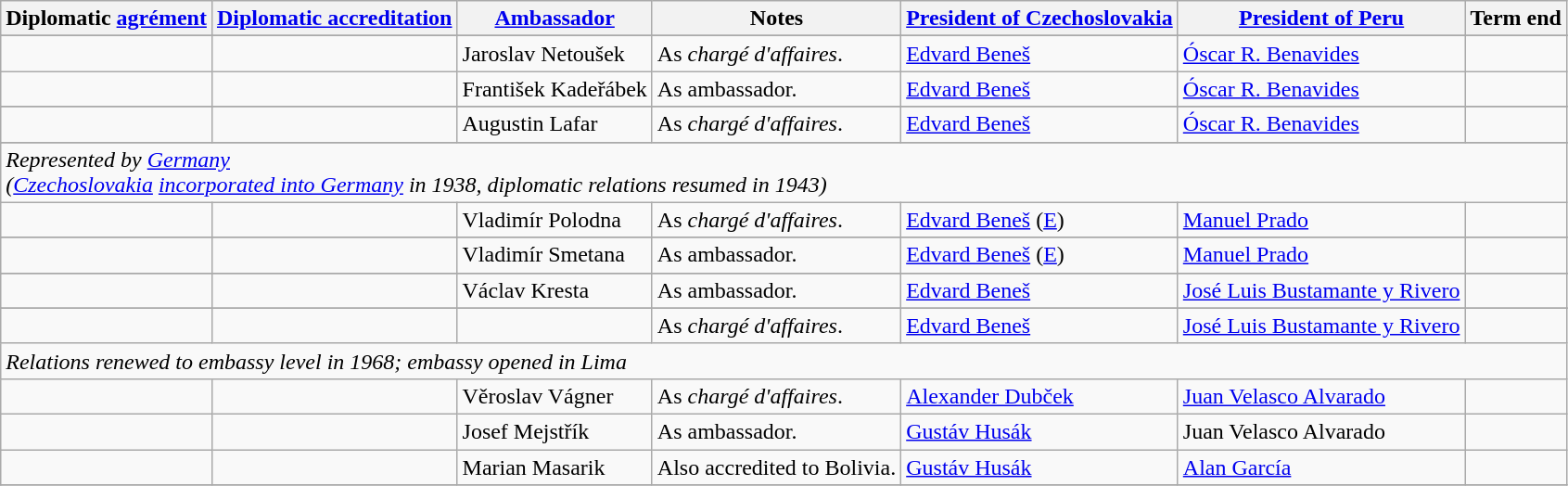<table class="wikitable sortable">
<tr>
<th>Diplomatic <a href='#'>agrément</a></th>
<th><a href='#'>Diplomatic accreditation</a></th>
<th><a href='#'>Ambassador</a></th>
<th>Notes</th>
<th><a href='#'>President of Czechoslovakia</a></th>
<th><a href='#'>President of Peru</a></th>
<th>Term end</th>
</tr>
<tr>
</tr>
<tr>
<td></td>
<td></td>
<td>Jaroslav Netoušek</td>
<td>As <em>chargé d'affaires</em>.</td>
<td><a href='#'>Edvard Beneš</a></td>
<td><a href='#'>Óscar R. Benavides</a></td>
<td></td>
</tr>
<tr>
<td></td>
<td></td>
<td>František Kadeřábek</td>
<td>As ambassador.</td>
<td><a href='#'>Edvard Beneš</a></td>
<td><a href='#'>Óscar R. Benavides</a></td>
<td></td>
</tr>
<tr>
</tr>
<tr>
<td></td>
<td></td>
<td>Augustin Lafar</td>
<td>As <em>chargé d'affaires</em>.</td>
<td><a href='#'>Edvard Beneš</a></td>
<td><a href='#'>Óscar R. Benavides</a></td>
<td></td>
</tr>
<tr>
</tr>
<tr>
<td colspan=7><div><em>Represented by  <a href='#'>Germany</a><br>(<a href='#'>Czechoslovakia</a> <a href='#'>incorporated into Germany</a> in 1938, diplomatic relations resumed in 1943)</em></div></td>
</tr>
<tr>
<td></td>
<td></td>
<td>Vladimír Polodna</td>
<td>As <em>chargé d'affaires</em>.</td>
<td><a href='#'>Edvard Beneš</a> (<a href='#'>E</a>)</td>
<td><a href='#'>Manuel Prado</a></td>
<td></td>
</tr>
<tr>
</tr>
<tr>
<td></td>
<td></td>
<td>Vladimír Smetana</td>
<td>As ambassador.</td>
<td><a href='#'>Edvard Beneš</a> (<a href='#'>E</a>)</td>
<td><a href='#'>Manuel Prado</a></td>
<td></td>
</tr>
<tr>
</tr>
<tr>
<td></td>
<td></td>
<td>Václav Kresta</td>
<td>As ambassador.</td>
<td><a href='#'>Edvard Beneš</a></td>
<td><a href='#'>José Luis Bustamante y Rivero</a></td>
<td></td>
</tr>
<tr>
</tr>
<tr>
<td></td>
<td></td>
<td></td>
<td>As <em>chargé d'affaires</em>.</td>
<td><a href='#'>Edvard Beneš</a></td>
<td><a href='#'>José Luis Bustamante y Rivero</a></td>
<td></td>
</tr>
<tr>
<td colspan=7><div><em>Relations renewed to embassy level in 1968; embassy opened in Lima</em></div></td>
</tr>
<tr>
<td></td>
<td></td>
<td>Věroslav Vágner</td>
<td>As <em>chargé d'affaires</em>.</td>
<td><a href='#'>Alexander Dubček</a></td>
<td><a href='#'>Juan Velasco Alvarado</a></td>
<td></td>
</tr>
<tr>
<td></td>
<td></td>
<td>Josef Mejstřík</td>
<td>As ambassador.</td>
<td><a href='#'>Gustáv Husák</a></td>
<td>Juan Velasco Alvarado</td>
<td></td>
</tr>
<tr>
<td></td>
<td></td>
<td>Marian Masarik</td>
<td>Also accredited to Bolivia.</td>
<td><a href='#'>Gustáv Husák</a></td>
<td><a href='#'>Alan García</a></td>
<td></td>
</tr>
<tr>
</tr>
</table>
